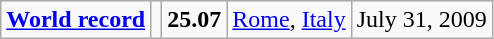<table class="wikitable">
<tr>
<td><strong><a href='#'>World record</a></strong></td>
<td></td>
<td><strong>25.07</strong></td>
<td><a href='#'>Rome</a>, <a href='#'>Italy</a></td>
<td>July 31, 2009</td>
</tr>
</table>
